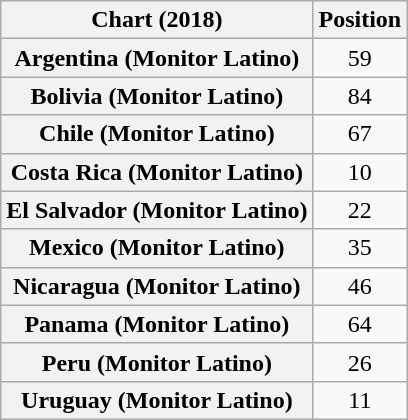<table class="wikitable sortable plainrowheaders" style="text-align:center">
<tr>
<th scope="col">Chart (2018)</th>
<th scope="col">Position</th>
</tr>
<tr>
<th scope="row">Argentina (Monitor Latino)</th>
<td align="center">59</td>
</tr>
<tr>
<th scope="row">Bolivia (Monitor Latino)</th>
<td align="center">84</td>
</tr>
<tr>
<th scope="row">Chile (Monitor Latino)</th>
<td align="center">67</td>
</tr>
<tr>
<th scope="row">Costa Rica (Monitor Latino)</th>
<td align="center">10</td>
</tr>
<tr>
<th scope="row">El Salvador (Monitor Latino)</th>
<td align="center">22</td>
</tr>
<tr>
<th scope="row">Mexico (Monitor Latino)</th>
<td align="center">35</td>
</tr>
<tr>
<th scope="row">Nicaragua (Monitor Latino)</th>
<td align="center">46</td>
</tr>
<tr>
<th scope="row">Panama (Monitor Latino)</th>
<td align="center">64</td>
</tr>
<tr>
<th scope="row">Peru (Monitor Latino)</th>
<td align="center">26</td>
</tr>
<tr>
<th scope="row">Uruguay (Monitor Latino)</th>
<td align="center">11</td>
</tr>
</table>
